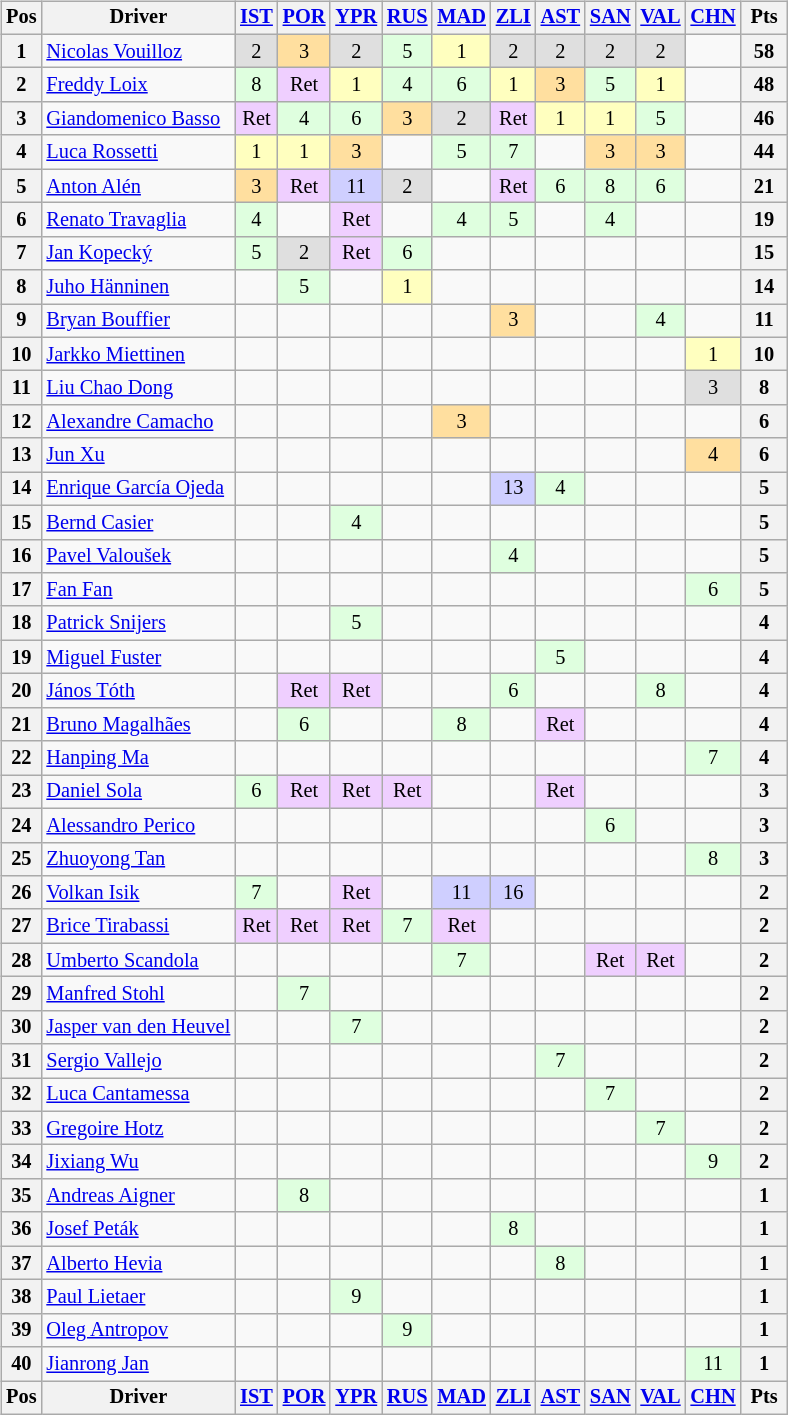<table>
<tr>
<td><br><table class="wikitable" style="font-size: 85%; text-align: center;">
<tr valign="top">
<th valign="middle">Pos</th>
<th valign="middle">Driver</th>
<th><a href='#'>IST</a><br></th>
<th><a href='#'>POR</a><br></th>
<th><a href='#'>YPR</a><br></th>
<th><a href='#'>RUS</a><br></th>
<th><a href='#'>MAD</a><br></th>
<th><a href='#'>ZLI</a><br></th>
<th><a href='#'>AST</a><br></th>
<th><a href='#'>SAN</a><br></th>
<th><a href='#'>VAL</a><br></th>
<th><a href='#'>CHN</a><br></th>
<th valign="middle"> Pts </th>
</tr>
<tr>
<th>1</th>
<td align=left> <a href='#'>Nicolas Vouilloz</a></td>
<td style="background:#dfdfdf;">2</td>
<td style="background:#ffdf9f;">3</td>
<td style="background:#dfdfdf;">2</td>
<td style="background:#dfffdf;">5</td>
<td style="background:#ffffbf;">1</td>
<td style="background:#dfdfdf;">2</td>
<td style="background:#dfdfdf;">2</td>
<td style="background:#dfdfdf;">2</td>
<td style="background:#dfdfdf;">2</td>
<td></td>
<th>58</th>
</tr>
<tr>
<th>2</th>
<td align=left> <a href='#'>Freddy Loix</a></td>
<td style="background:#dfffdf;">8</td>
<td style="background:#efcfff;">Ret</td>
<td style="background:#ffffbf;">1</td>
<td style="background:#dfffdf;">4</td>
<td style="background:#dfffdf;">6</td>
<td style="background:#ffffbf;">1</td>
<td style="background:#ffdf9f;">3</td>
<td style="background:#dfffdf;">5</td>
<td style="background:#ffffbf;">1</td>
<td></td>
<th>48</th>
</tr>
<tr>
<th>3</th>
<td align=left> <a href='#'>Giandomenico Basso</a></td>
<td style="background:#efcfff;">Ret</td>
<td style="background:#dfffdf;">4</td>
<td style="background:#dfffdf;">6</td>
<td style="background:#ffdf9f;">3</td>
<td style="background:#dfdfdf;">2</td>
<td style="background:#efcfff;">Ret</td>
<td style="background:#ffffbf;">1</td>
<td style="background:#ffffbf;">1</td>
<td style="background:#dfffdf;">5</td>
<td></td>
<th>46</th>
</tr>
<tr>
<th>4</th>
<td align=left> <a href='#'>Luca Rossetti</a></td>
<td style="background:#ffffbf;">1</td>
<td style="background:#ffffbf;">1</td>
<td style="background:#ffdf9f;">3</td>
<td></td>
<td style="background:#dfffdf;">5</td>
<td style="background:#dfffdf;">7</td>
<td></td>
<td style="background:#ffdf9f;">3</td>
<td style="background:#ffdf9f;">3</td>
<td></td>
<th>44</th>
</tr>
<tr>
<th>5</th>
<td align=left> <a href='#'>Anton Alén</a></td>
<td style="background:#ffdf9f;">3</td>
<td style="background:#efcfff;">Ret</td>
<td style="background:#cfcfff;">11</td>
<td style="background:#dfdfdf;">2</td>
<td></td>
<td style="background:#efcfff;">Ret</td>
<td style="background:#dfffdf;">6</td>
<td style="background:#dfffdf;">8</td>
<td style="background:#dfffdf;">6</td>
<td></td>
<th>21</th>
</tr>
<tr>
<th>6</th>
<td align=left> <a href='#'>Renato Travaglia</a></td>
<td style="background:#dfffdf;">4</td>
<td></td>
<td style="background:#efcfff;">Ret</td>
<td></td>
<td style="background:#dfffdf;">4</td>
<td style="background:#dfffdf;">5</td>
<td></td>
<td style="background:#dfffdf;">4</td>
<td></td>
<td></td>
<th>19</th>
</tr>
<tr>
<th>7</th>
<td align=left> <a href='#'>Jan Kopecký</a></td>
<td style="background:#dfffdf;">5</td>
<td style="background:#dfdfdf;">2</td>
<td style="background:#efcfff;">Ret</td>
<td style="background:#dfffdf;">6</td>
<td></td>
<td></td>
<td></td>
<td></td>
<td></td>
<td></td>
<th>15</th>
</tr>
<tr>
<th>8</th>
<td align=left> <a href='#'>Juho Hänninen</a></td>
<td></td>
<td style="background:#dfffdf;">5</td>
<td></td>
<td style="background:#ffffbf;">1</td>
<td></td>
<td></td>
<td></td>
<td></td>
<td></td>
<td></td>
<th>14</th>
</tr>
<tr>
<th>9</th>
<td align=left> <a href='#'>Bryan Bouffier</a></td>
<td></td>
<td></td>
<td></td>
<td></td>
<td></td>
<td style="background:#ffdf9f;">3</td>
<td></td>
<td></td>
<td style="background:#dfffdf;">4</td>
<td></td>
<th>11</th>
</tr>
<tr>
<th>10</th>
<td align=left> <a href='#'>Jarkko Miettinen</a></td>
<td></td>
<td></td>
<td></td>
<td></td>
<td></td>
<td></td>
<td></td>
<td></td>
<td></td>
<td style="background:#ffffbf;">1</td>
<th>10</th>
</tr>
<tr>
<th>11</th>
<td align=left> <a href='#'>Liu Chao Dong</a></td>
<td></td>
<td></td>
<td></td>
<td></td>
<td></td>
<td></td>
<td></td>
<td></td>
<td></td>
<td style="background:#dfdfdf;">3</td>
<th>8</th>
</tr>
<tr>
<th>12</th>
<td align=left> <a href='#'>Alexandre Camacho</a></td>
<td></td>
<td></td>
<td></td>
<td></td>
<td style="background:#ffdf9f;">3</td>
<td></td>
<td></td>
<td></td>
<td></td>
<td></td>
<th>6</th>
</tr>
<tr>
<th>13</th>
<td align=left> <a href='#'>Jun Xu</a></td>
<td></td>
<td></td>
<td></td>
<td></td>
<td></td>
<td></td>
<td></td>
<td></td>
<td></td>
<td style="background:#ffdf9f;">4</td>
<th>6</th>
</tr>
<tr>
<th>14</th>
<td align=left> <a href='#'>Enrique García Ojeda</a></td>
<td></td>
<td></td>
<td></td>
<td></td>
<td></td>
<td style="background:#cfcfff;">13</td>
<td style="background:#dfffdf;">4</td>
<td></td>
<td></td>
<td></td>
<th>5</th>
</tr>
<tr>
<th>15</th>
<td align=left> <a href='#'>Bernd Casier</a></td>
<td></td>
<td></td>
<td style="background:#dfffdf;">4</td>
<td></td>
<td></td>
<td></td>
<td></td>
<td></td>
<td></td>
<td></td>
<th>5</th>
</tr>
<tr>
<th>16</th>
<td align=left> <a href='#'>Pavel Valoušek</a></td>
<td></td>
<td></td>
<td></td>
<td></td>
<td></td>
<td style="background:#dfffdf;">4</td>
<td></td>
<td></td>
<td></td>
<td></td>
<th>5</th>
</tr>
<tr>
<th>17</th>
<td align=left> <a href='#'>Fan Fan</a></td>
<td></td>
<td></td>
<td></td>
<td></td>
<td></td>
<td></td>
<td></td>
<td></td>
<td></td>
<td style="background:#dfffdf;">6</td>
<th>5</th>
</tr>
<tr>
<th>18</th>
<td align=left> <a href='#'>Patrick Snijers</a></td>
<td></td>
<td></td>
<td style="background:#dfffdf;">5</td>
<td></td>
<td></td>
<td></td>
<td></td>
<td></td>
<td></td>
<td></td>
<th>4</th>
</tr>
<tr>
<th>19</th>
<td align=left> <a href='#'>Miguel Fuster</a></td>
<td></td>
<td></td>
<td></td>
<td></td>
<td></td>
<td></td>
<td style="background:#dfffdf;">5</td>
<td></td>
<td></td>
<td></td>
<th>4</th>
</tr>
<tr>
<th>20</th>
<td align=left> <a href='#'>János Tóth</a></td>
<td></td>
<td style="background:#efcfff;">Ret</td>
<td style="background:#efcfff;">Ret</td>
<td></td>
<td></td>
<td style="background:#dfffdf;">6</td>
<td></td>
<td></td>
<td style="background:#dfffdf;">8</td>
<td></td>
<th>4</th>
</tr>
<tr>
<th>21</th>
<td align=left> <a href='#'>Bruno Magalhães</a></td>
<td></td>
<td style="background:#dfffdf;">6</td>
<td></td>
<td></td>
<td style="background:#dfffdf;">8</td>
<td></td>
<td style="background:#efcfff;">Ret</td>
<td></td>
<td></td>
<td></td>
<th>4</th>
</tr>
<tr>
<th>22</th>
<td align=left> <a href='#'>Hanping Ma</a></td>
<td></td>
<td></td>
<td></td>
<td></td>
<td></td>
<td></td>
<td></td>
<td></td>
<td></td>
<td style="background:#dfffdf;">7</td>
<th>4</th>
</tr>
<tr>
<th>23</th>
<td align=left> <a href='#'>Daniel Sola</a></td>
<td style="background:#dfffdf;">6</td>
<td style="background:#efcfff;">Ret</td>
<td style="background:#efcfff;">Ret</td>
<td style="background:#efcfff;">Ret</td>
<td></td>
<td></td>
<td style="background:#efcfff;">Ret</td>
<td></td>
<td></td>
<td></td>
<th>3</th>
</tr>
<tr>
<th>24</th>
<td align=left> <a href='#'>Alessandro Perico</a></td>
<td></td>
<td></td>
<td></td>
<td></td>
<td></td>
<td></td>
<td></td>
<td style="background:#dfffdf;">6</td>
<td></td>
<td></td>
<th>3</th>
</tr>
<tr>
<th>25</th>
<td align=left> <a href='#'>Zhuoyong Tan</a></td>
<td></td>
<td></td>
<td></td>
<td></td>
<td></td>
<td></td>
<td></td>
<td></td>
<td></td>
<td style="background:#dfffdf;">8</td>
<th>3</th>
</tr>
<tr>
<th>26</th>
<td align=left> <a href='#'>Volkan Isik</a></td>
<td style="background:#dfffdf;">7</td>
<td></td>
<td style="background:#efcfff;">Ret</td>
<td></td>
<td style="background:#cfcfff;">11</td>
<td style="background:#cfcfff;">16</td>
<td></td>
<td></td>
<td></td>
<td></td>
<th>2</th>
</tr>
<tr>
<th>27</th>
<td align=left> <a href='#'>Brice Tirabassi</a></td>
<td style="background:#efcfff;">Ret</td>
<td style="background:#efcfff;">Ret</td>
<td style="background:#efcfff;">Ret</td>
<td style="background:#dfffdf;">7</td>
<td style="background:#efcfff;">Ret</td>
<td></td>
<td></td>
<td></td>
<td></td>
<td></td>
<th>2</th>
</tr>
<tr>
<th>28</th>
<td align=left> <a href='#'>Umberto Scandola</a></td>
<td></td>
<td></td>
<td></td>
<td></td>
<td style="background:#dfffdf;">7</td>
<td></td>
<td></td>
<td style="background:#efcfff;">Ret</td>
<td style="background:#efcfff;">Ret</td>
<td></td>
<th>2</th>
</tr>
<tr>
<th>29</th>
<td align=left> <a href='#'>Manfred Stohl</a></td>
<td></td>
<td style="background:#dfffdf;">7</td>
<td></td>
<td></td>
<td></td>
<td></td>
<td></td>
<td></td>
<td></td>
<td></td>
<th>2</th>
</tr>
<tr>
<th>30</th>
<td align=left> <a href='#'>Jasper van den Heuvel</a></td>
<td></td>
<td></td>
<td style="background:#dfffdf;">7</td>
<td></td>
<td></td>
<td></td>
<td></td>
<td></td>
<td></td>
<td></td>
<th>2</th>
</tr>
<tr>
<th>31</th>
<td align=left> <a href='#'>Sergio Vallejo</a></td>
<td></td>
<td></td>
<td></td>
<td></td>
<td></td>
<td></td>
<td style="background:#dfffdf;">7</td>
<td></td>
<td></td>
<td></td>
<th>2</th>
</tr>
<tr>
<th>32</th>
<td align=left> <a href='#'>Luca Cantamessa</a></td>
<td></td>
<td></td>
<td></td>
<td></td>
<td></td>
<td></td>
<td></td>
<td style="background:#dfffdf;">7</td>
<td></td>
<td></td>
<th>2</th>
</tr>
<tr>
<th>33</th>
<td align=left> <a href='#'>Gregoire Hotz</a></td>
<td></td>
<td></td>
<td></td>
<td></td>
<td></td>
<td></td>
<td></td>
<td></td>
<td style="background:#dfffdf;">7</td>
<td></td>
<th>2</th>
</tr>
<tr>
<th>34</th>
<td align=left> <a href='#'>Jixiang Wu</a></td>
<td></td>
<td></td>
<td></td>
<td></td>
<td></td>
<td></td>
<td></td>
<td></td>
<td></td>
<td style="background:#dfffdf;">9</td>
<th>2</th>
</tr>
<tr>
<th>35</th>
<td align=left> <a href='#'>Andreas Aigner</a></td>
<td></td>
<td style="background:#dfffdf;">8</td>
<td></td>
<td></td>
<td></td>
<td></td>
<td></td>
<td></td>
<td></td>
<td></td>
<th>1</th>
</tr>
<tr>
<th>36</th>
<td align=left> <a href='#'>Josef Peták</a></td>
<td></td>
<td></td>
<td></td>
<td></td>
<td></td>
<td style="background:#dfffdf;">8</td>
<td></td>
<td></td>
<td></td>
<td></td>
<th>1</th>
</tr>
<tr>
<th>37</th>
<td align=left> <a href='#'>Alberto Hevia</a></td>
<td></td>
<td></td>
<td></td>
<td></td>
<td></td>
<td></td>
<td style="background:#dfffdf;">8</td>
<td></td>
<td></td>
<td></td>
<th>1</th>
</tr>
<tr>
<th>38</th>
<td align=left> <a href='#'>Paul Lietaer</a></td>
<td></td>
<td></td>
<td style="background:#dfffdf;">9</td>
<td></td>
<td></td>
<td></td>
<td></td>
<td></td>
<td></td>
<td></td>
<th>1</th>
</tr>
<tr>
<th>39</th>
<td align=left> <a href='#'>Oleg Antropov</a></td>
<td></td>
<td></td>
<td></td>
<td style="background:#dfffdf;">9</td>
<td></td>
<td></td>
<td></td>
<td></td>
<td></td>
<td></td>
<th>1</th>
</tr>
<tr>
<th>40</th>
<td align=left> <a href='#'>Jianrong Jan</a></td>
<td></td>
<td></td>
<td></td>
<td></td>
<td></td>
<td></td>
<td></td>
<td></td>
<td></td>
<td style="background:#dfffdf;">11</td>
<th>1</th>
</tr>
<tr valign="top">
<th valign="middle">Pos</th>
<th valign="middle">Driver</th>
<th><a href='#'>IST</a><br></th>
<th><a href='#'>POR</a><br></th>
<th><a href='#'>YPR</a><br></th>
<th><a href='#'>RUS</a><br></th>
<th><a href='#'>MAD</a><br></th>
<th><a href='#'>ZLI</a><br></th>
<th><a href='#'>AST</a><br></th>
<th><a href='#'>SAN</a><br></th>
<th><a href='#'>VAL</a><br></th>
<th><a href='#'>CHN</a><br></th>
<th valign="middle"> Pts </th>
</tr>
</table>
</td>
<td valign="top"><br></td>
</tr>
</table>
